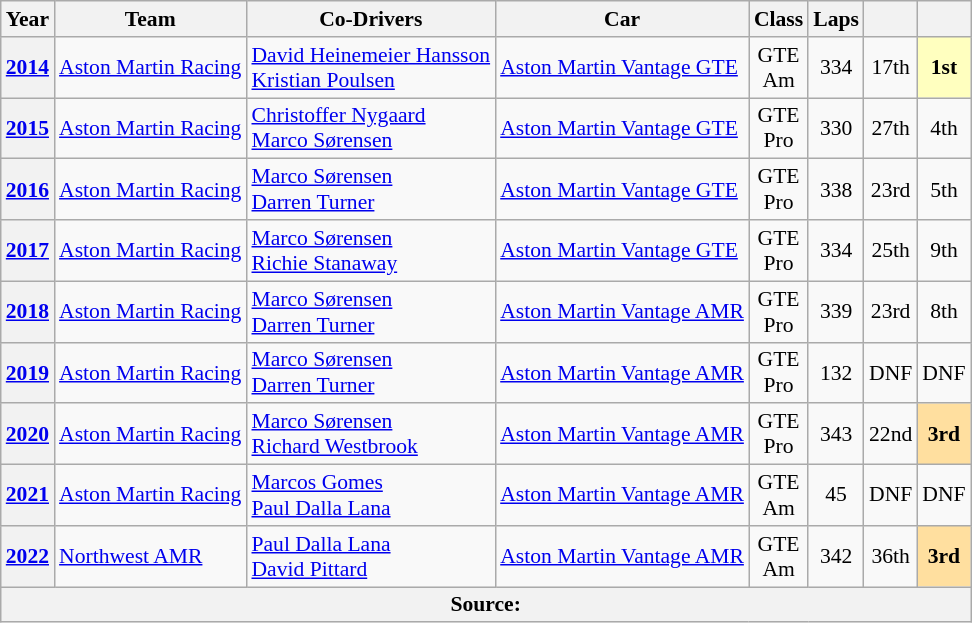<table class="wikitable" style="text-align:center; font-size:90%">
<tr>
<th>Year</th>
<th>Team</th>
<th>Co-Drivers</th>
<th>Car</th>
<th>Class</th>
<th>Laps</th>
<th></th>
<th></th>
</tr>
<tr>
<th><a href='#'>2014</a></th>
<td align="left"> <a href='#'>Aston Martin Racing</a></td>
<td align="left"> <a href='#'>David Heinemeier Hansson</a><br> <a href='#'>Kristian Poulsen</a></td>
<td align="left"><a href='#'>Aston Martin Vantage GTE</a></td>
<td>GTE<br>Am</td>
<td>334</td>
<td>17th</td>
<td style="background:#FFFFBF;"><strong>1st</strong></td>
</tr>
<tr>
<th><a href='#'>2015</a></th>
<td align="left"> <a href='#'>Aston Martin Racing</a></td>
<td align="left"> <a href='#'>Christoffer Nygaard</a><br> <a href='#'>Marco Sørensen</a></td>
<td align="left"><a href='#'>Aston Martin Vantage GTE</a></td>
<td>GTE<br>Pro</td>
<td>330</td>
<td>27th</td>
<td>4th</td>
</tr>
<tr>
<th><a href='#'>2016</a></th>
<td align="left"> <a href='#'>Aston Martin Racing</a></td>
<td align="left"> <a href='#'>Marco Sørensen</a><br> <a href='#'>Darren Turner</a></td>
<td align="left"><a href='#'>Aston Martin Vantage GTE</a></td>
<td>GTE<br>Pro</td>
<td>338</td>
<td>23rd</td>
<td>5th</td>
</tr>
<tr>
<th><a href='#'>2017</a></th>
<td align="left"> <a href='#'>Aston Martin Racing</a></td>
<td align="left"> <a href='#'>Marco Sørensen</a><br> <a href='#'>Richie Stanaway</a></td>
<td align="left"><a href='#'>Aston Martin Vantage GTE</a></td>
<td>GTE<br>Pro</td>
<td>334</td>
<td>25th</td>
<td>9th</td>
</tr>
<tr>
<th><a href='#'>2018</a></th>
<td align="left"> <a href='#'>Aston Martin Racing</a></td>
<td align="left"> <a href='#'>Marco Sørensen</a><br> <a href='#'>Darren Turner</a></td>
<td align="left"><a href='#'>Aston Martin Vantage AMR</a></td>
<td>GTE<br>Pro</td>
<td>339</td>
<td>23rd</td>
<td>8th</td>
</tr>
<tr>
<th><a href='#'>2019</a></th>
<td align="left"> <a href='#'>Aston Martin Racing</a></td>
<td align="left"> <a href='#'>Marco Sørensen</a><br> <a href='#'>Darren Turner</a></td>
<td align="left"><a href='#'>Aston Martin Vantage AMR</a></td>
<td>GTE<br>Pro</td>
<td>132</td>
<td>DNF</td>
<td>DNF</td>
</tr>
<tr>
<th><a href='#'>2020</a></th>
<td align="left"> <a href='#'>Aston Martin Racing</a></td>
<td align="left"> <a href='#'>Marco Sørensen</a><br> <a href='#'>Richard Westbrook</a></td>
<td align="left"><a href='#'>Aston Martin Vantage AMR</a></td>
<td>GTE<br>Pro</td>
<td>343</td>
<td>22nd</td>
<td style="background:#FFDF9F;"><strong>3rd</strong></td>
</tr>
<tr>
<th><a href='#'>2021</a></th>
<td align="left"> <a href='#'>Aston Martin Racing</a></td>
<td align="left"> <a href='#'>Marcos Gomes</a><br> <a href='#'>Paul Dalla Lana</a></td>
<td align="left"><a href='#'>Aston Martin Vantage AMR</a></td>
<td>GTE<br>Am</td>
<td>45</td>
<td>DNF</td>
<td>DNF</td>
</tr>
<tr>
<th><a href='#'>2022</a></th>
<td align="left"> <a href='#'>Northwest AMR</a></td>
<td align="left"> <a href='#'>Paul Dalla Lana</a><br> <a href='#'>David Pittard</a></td>
<td align="left"><a href='#'>Aston Martin Vantage AMR</a></td>
<td>GTE<br>Am</td>
<td>342</td>
<td>36th</td>
<td style="background:#FFDF9F;"><strong>3rd</strong></td>
</tr>
<tr>
<th colspan="8">Source:</th>
</tr>
</table>
